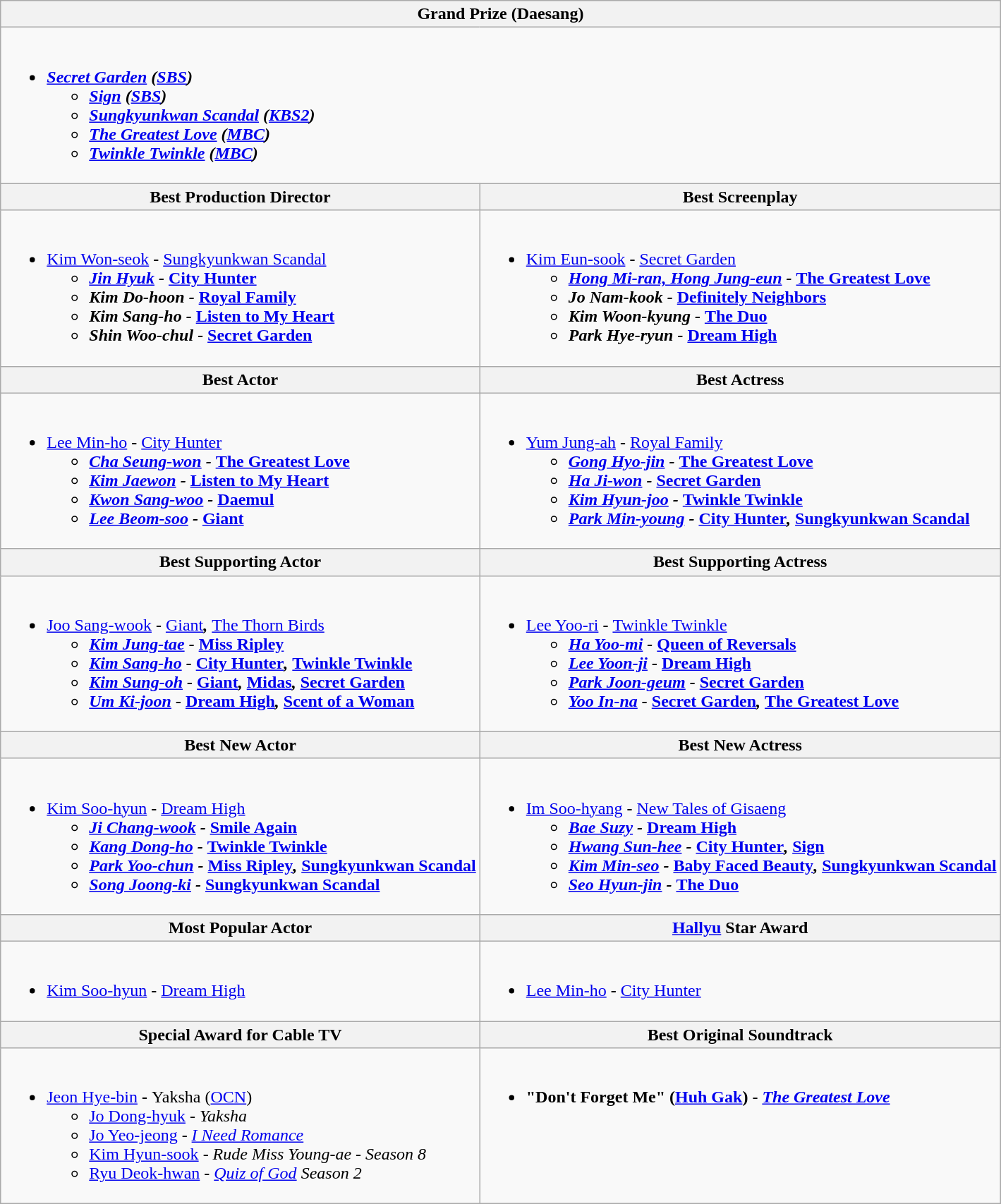<table class="wikitable">
<tr>
<th colspan="2">Grand Prize (Daesang)</th>
</tr>
<tr>
<td colspan="2" style="vertical-align:top;"><br><ul><li><strong><em><a href='#'>Secret Garden</a><em> (<a href='#'>SBS</a>)<strong><ul><li></em><a href='#'>Sign</a><em> (<a href='#'>SBS</a>)</li><li></em><a href='#'>Sungkyunkwan Scandal</a><em> (<a href='#'>KBS2</a>)</li><li></em><a href='#'>The Greatest Love</a><em> (<a href='#'>MBC</a>)</li><li></em><a href='#'>Twinkle Twinkle</a><em> (<a href='#'>MBC</a>)</li></ul></li></ul></td>
</tr>
<tr>
<th style="width="50%">Best Production Director</th>
<th style="width="50%">Best Screenplay</th>
</tr>
<tr>
<td valign="top"><br><ul><li></strong><a href='#'>Kim Won-seok</a><strong> - </em></strong><a href='#'>Sungkyunkwan Scandal</a><strong><em><ul><li><a href='#'>Jin Hyuk</a> - </em><a href='#'>City Hunter</a><em></li><li>Kim Do-hoon - </em><a href='#'>Royal Family</a><em></li><li>Kim Sang-ho - </em><a href='#'>Listen to My Heart</a><em></li><li>Shin Woo-chul - </em><a href='#'>Secret Garden</a><em></li></ul></li></ul></td>
<td valign="top"><br><ul><li></strong><a href='#'>Kim Eun-sook</a><strong> - </em></strong><a href='#'>Secret Garden</a><strong><em><ul><li><a href='#'>Hong Mi-ran, Hong Jung-eun</a> - </em><a href='#'>The Greatest Love</a><em></li><li>Jo Nam-kook - </em><a href='#'>Definitely Neighbors</a><em></li><li>Kim Woon-kyung - </em><a href='#'>The Duo</a><em></li><li>Park Hye-ryun - </em><a href='#'>Dream High</a><em></li></ul></li></ul></td>
</tr>
<tr>
<th style="width="50%">Best Actor</th>
<th style="width="50%">Best Actress</th>
</tr>
<tr>
<td valign="top"><br><ul><li></strong><a href='#'>Lee Min-ho</a><strong> - </em></strong><a href='#'>City Hunter</a><strong><em><ul><li><a href='#'>Cha Seung-won</a> - </em><a href='#'>The Greatest Love</a><em></li><li><a href='#'>Kim Jaewon</a> - </em><a href='#'>Listen to My Heart</a><em></li><li><a href='#'>Kwon Sang-woo</a> - </em><a href='#'>Daemul</a><em></li><li><a href='#'>Lee Beom-soo</a> - </em><a href='#'>Giant</a><em></li></ul></li></ul></td>
<td valign="top"><br><ul><li></strong><a href='#'>Yum Jung-ah</a><strong> - </em></strong><a href='#'>Royal Family</a><strong><em><ul><li><a href='#'>Gong Hyo-jin</a> - </em><a href='#'>The Greatest Love</a><em></li><li><a href='#'>Ha Ji-won</a> - </em><a href='#'>Secret Garden</a><em></li><li><a href='#'>Kim Hyun-joo</a> - </em><a href='#'>Twinkle Twinkle</a><em></li><li><a href='#'>Park Min-young</a> - </em><a href='#'>City Hunter</a><em>, </em><a href='#'>Sungkyunkwan Scandal</a><em></li></ul></li></ul></td>
</tr>
<tr>
<th style="width="50%">Best Supporting Actor</th>
<th style="width="50%">Best Supporting Actress</th>
</tr>
<tr>
<td valign="top"><br><ul><li></strong><a href='#'>Joo Sang-wook</a><strong> - </em></strong><a href='#'>Giant</a><strong><em>, </em></strong><a href='#'>The Thorn Birds</a><strong><em><ul><li><a href='#'>Kim Jung-tae</a> - </em><a href='#'>Miss Ripley</a><em></li><li><a href='#'>Kim Sang-ho</a> - </em><a href='#'>City Hunter</a><em>, </em><a href='#'>Twinkle Twinkle</a><em></li><li><a href='#'>Kim Sung-oh</a> - </em><a href='#'>Giant</a><em>, </em><a href='#'>Midas</a><em>, </em><a href='#'>Secret Garden</a><em></li><li><a href='#'>Um Ki-joon</a> - </em><a href='#'>Dream High</a><em>, </em><a href='#'>Scent of a Woman</a><em></li></ul></li></ul></td>
<td valign="top"><br><ul><li></strong><a href='#'>Lee Yoo-ri</a><strong> - </em></strong><a href='#'>Twinkle Twinkle</a><strong><em><ul><li><a href='#'>Ha Yoo-mi</a> - </em><a href='#'>Queen of Reversals</a><em></li><li><a href='#'>Lee Yoon-ji</a> - </em><a href='#'>Dream High</a><em></li><li><a href='#'>Park Joon-geum</a> - </em><a href='#'>Secret Garden</a><em></li><li><a href='#'>Yoo In-na</a> - </em><a href='#'>Secret Garden</a><em>, </em><a href='#'>The Greatest Love</a><em></li></ul></li></ul></td>
</tr>
<tr>
<th style="width="50%">Best New Actor</th>
<th style="width="50%">Best New Actress</th>
</tr>
<tr>
<td valign="top"><br><ul><li></strong><a href='#'>Kim Soo-hyun</a><strong> - </em></strong><a href='#'>Dream High</a><strong><em><ul><li><a href='#'>Ji Chang-wook</a> - </em><a href='#'>Smile Again</a><em></li><li><a href='#'>Kang Dong-ho</a> - </em><a href='#'>Twinkle Twinkle</a><em></li><li><a href='#'>Park Yoo-chun</a> - </em><a href='#'>Miss Ripley</a><em>, </em><a href='#'>Sungkyunkwan Scandal</a><em></li><li><a href='#'>Song Joong-ki</a> - </em><a href='#'>Sungkyunkwan Scandal</a><em></li></ul></li></ul></td>
<td valign="top"><br><ul><li></strong><a href='#'>Im Soo-hyang</a><strong> - </em></strong><a href='#'>New Tales of Gisaeng</a><strong><em><ul><li><a href='#'>Bae Suzy</a> - </em><a href='#'>Dream High</a><em></li><li><a href='#'>Hwang Sun-hee</a> - </em><a href='#'>City Hunter</a><em>, </em><a href='#'>Sign</a><em></li><li><a href='#'>Kim Min-seo</a> - </em><a href='#'>Baby Faced Beauty</a><em>, </em><a href='#'>Sungkyunkwan Scandal</a><em></li><li><a href='#'>Seo Hyun-jin</a> - </em><a href='#'>The Duo</a><em></li></ul></li></ul></td>
</tr>
<tr>
<th style="width="50%">Most Popular Actor</th>
<th style="width="50%"><a href='#'>Hallyu</a> Star Award</th>
</tr>
<tr>
<td valign="top"><br><ul><li></strong><a href='#'>Kim Soo-hyun</a><strong> - </em></strong><a href='#'>Dream High</a><strong><em></li></ul></td>
<td valign="top"><br><ul><li></strong><a href='#'>Lee Min-ho</a><strong> - </em></strong><a href='#'>City Hunter</a><strong><em></li></ul></td>
</tr>
<tr>
<th style="width="50%">Special Award for Cable TV</th>
<th style="width="50%">Best Original Soundtrack</th>
</tr>
<tr>
<td valign="top"><br><ul><li></strong><a href='#'>Jeon Hye-bin</a><strong> - </em></strong>Yaksha</em> (<a href='#'>OCN</a>)</strong><ul><li><a href='#'>Jo Dong-hyuk</a> - <em>Yaksha</em></li><li><a href='#'>Jo Yeo-jeong</a> - <em><a href='#'>I Need Romance</a></em></li><li><a href='#'>Kim Hyun-sook</a> - <em>Rude Miss Young-ae - Season 8</em></li><li><a href='#'>Ryu Deok-hwan</a> - <em><a href='#'>Quiz of God</a> Season 2</em></li></ul></li></ul></td>
<td valign="top"><br><ul><li><strong>"Don't Forget Me" (<a href='#'>Huh Gak</a>)</strong> - <strong><em><a href='#'>The Greatest Love</a></em></strong></li></ul></td>
</tr>
</table>
